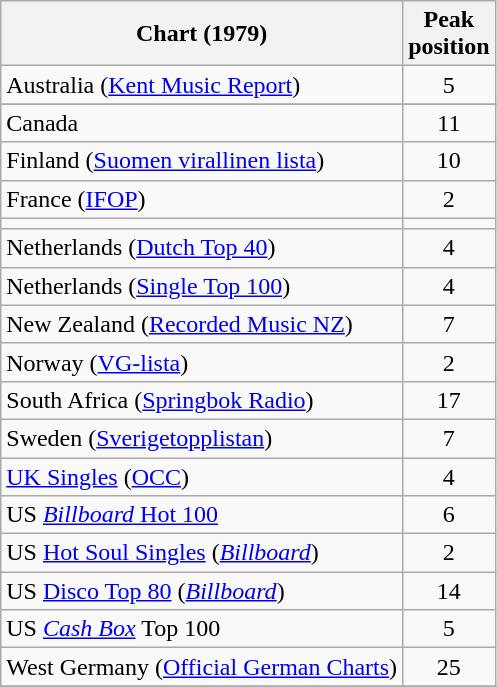<table class="wikitable sortable">
<tr>
<th>Chart (1979)</th>
<th>Peak<br>position</th>
</tr>
<tr>
<td>Australia (<a href='#'>Kent Music Report</a>)</td>
<td style="text-align:center;">5</td>
</tr>
<tr>
</tr>
<tr>
<td>Canada</td>
<td style="text-align:center;">11</td>
</tr>
<tr>
<td>Finland (<a href='#'>Suomen virallinen lista</a>)</td>
<td align="center">10</td>
</tr>
<tr>
<td>France (<a href='#'>IFOP</a>)</td>
<td align="center">2</td>
</tr>
<tr>
<td></td>
</tr>
<tr>
<td>Netherlands (<a href='#'>Dutch Top 40</a>)</td>
<td style="text-align:center;">4</td>
</tr>
<tr>
<td>Netherlands (<a href='#'>Single Top 100</a>)</td>
<td style="text-align:center;">4</td>
</tr>
<tr>
<td>New Zealand (<a href='#'>Recorded Music NZ</a>)</td>
<td style="text-align:center;">7</td>
</tr>
<tr>
<td>Norway (<a href='#'>VG-lista</a>)</td>
<td style="text-align:center;">2</td>
</tr>
<tr>
<td>South Africa (<a href='#'>Springbok Radio</a>)</td>
<td style="text-align:center">17</td>
</tr>
<tr>
<td>Sweden (<a href='#'>Sverigetopplistan</a>)</td>
<td style="text-align:center;">7</td>
</tr>
<tr>
<td><a href='#'>UK Singles</a> (<a href='#'>OCC</a>)</td>
<td style="text-align:center;">4</td>
</tr>
<tr>
<td>US <a href='#'><em>Billboard</em> Hot 100</a></td>
<td style="text-align:center;">6</td>
</tr>
<tr>
<td>US <a href='#'>Hot Soul Singles</a> (<em><a href='#'>Billboard</a></em>)</td>
<td style="text-align:center;">2</td>
</tr>
<tr>
<td>US <a href='#'>Disco Top 80</a> (<em><a href='#'>Billboard</a></em>)</td>
<td style="text-align:center;">14</td>
</tr>
<tr>
<td>US <em><a href='#'>Cash Box</a></em> Top 100</td>
<td style="text-align:center;">5</td>
</tr>
<tr>
<td>West Germany (<a href='#'>Official German Charts</a>)</td>
<td style="text-align:center;">25</td>
</tr>
<tr>
</tr>
</table>
